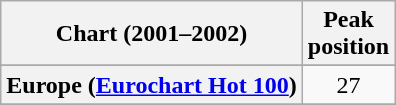<table class="wikitable sortable plainrowheaders" style="text-align:center">
<tr>
<th>Chart (2001–2002)</th>
<th>Peak<br>position</th>
</tr>
<tr>
</tr>
<tr>
</tr>
<tr>
<th scope="row">Europe (<a href='#'>Eurochart Hot 100</a>)</th>
<td>27</td>
</tr>
<tr>
</tr>
<tr>
</tr>
<tr>
</tr>
<tr>
</tr>
<tr>
</tr>
<tr>
</tr>
<tr>
</tr>
<tr>
</tr>
<tr>
</tr>
<tr>
</tr>
<tr>
</tr>
<tr>
</tr>
<tr>
</tr>
<tr>
</tr>
</table>
